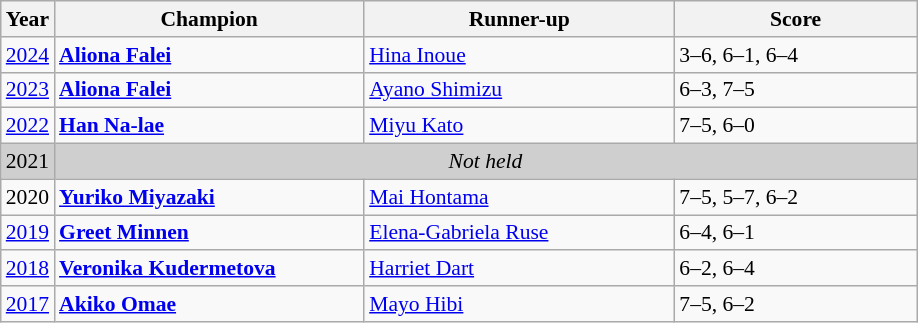<table class="wikitable" style="font-size:90%">
<tr>
<th>Year</th>
<th width="200">Champion</th>
<th width="200">Runner-up</th>
<th width="155">Score</th>
</tr>
<tr>
<td><a href='#'>2024</a></td>
<td> <strong><a href='#'>Aliona Falei</a></strong></td>
<td> <a href='#'>Hina Inoue</a></td>
<td>3–6, 6–1, 6–4</td>
</tr>
<tr>
<td><a href='#'>2023</a></td>
<td> <strong><a href='#'>Aliona Falei</a></strong></td>
<td> <a href='#'>Ayano Shimizu</a></td>
<td>6–3, 7–5</td>
</tr>
<tr>
<td><a href='#'>2022</a></td>
<td> <strong><a href='#'>Han Na-lae</a></strong></td>
<td> <a href='#'>Miyu Kato</a></td>
<td>7–5, 6–0</td>
</tr>
<tr>
<td style="background:#cfcfcf">2021</td>
<td colspan=3 align=center style="background:#cfcfcf"><em>Not held</em></td>
</tr>
<tr>
<td>2020</td>
<td> <strong><a href='#'>Yuriko Miyazaki</a></strong></td>
<td> <a href='#'>Mai Hontama</a></td>
<td>7–5, 5–7, 6–2</td>
</tr>
<tr>
<td><a href='#'>2019</a></td>
<td> <strong><a href='#'>Greet Minnen</a></strong></td>
<td> <a href='#'>Elena-Gabriela Ruse</a></td>
<td>6–4, 6–1</td>
</tr>
<tr>
<td><a href='#'>2018</a></td>
<td> <strong><a href='#'>Veronika Kudermetova</a></strong></td>
<td> <a href='#'>Harriet Dart</a></td>
<td>6–2, 6–4</td>
</tr>
<tr>
<td><a href='#'>2017</a></td>
<td> <strong><a href='#'>Akiko Omae</a></strong></td>
<td> <a href='#'>Mayo Hibi</a></td>
<td>7–5, 6–2</td>
</tr>
</table>
